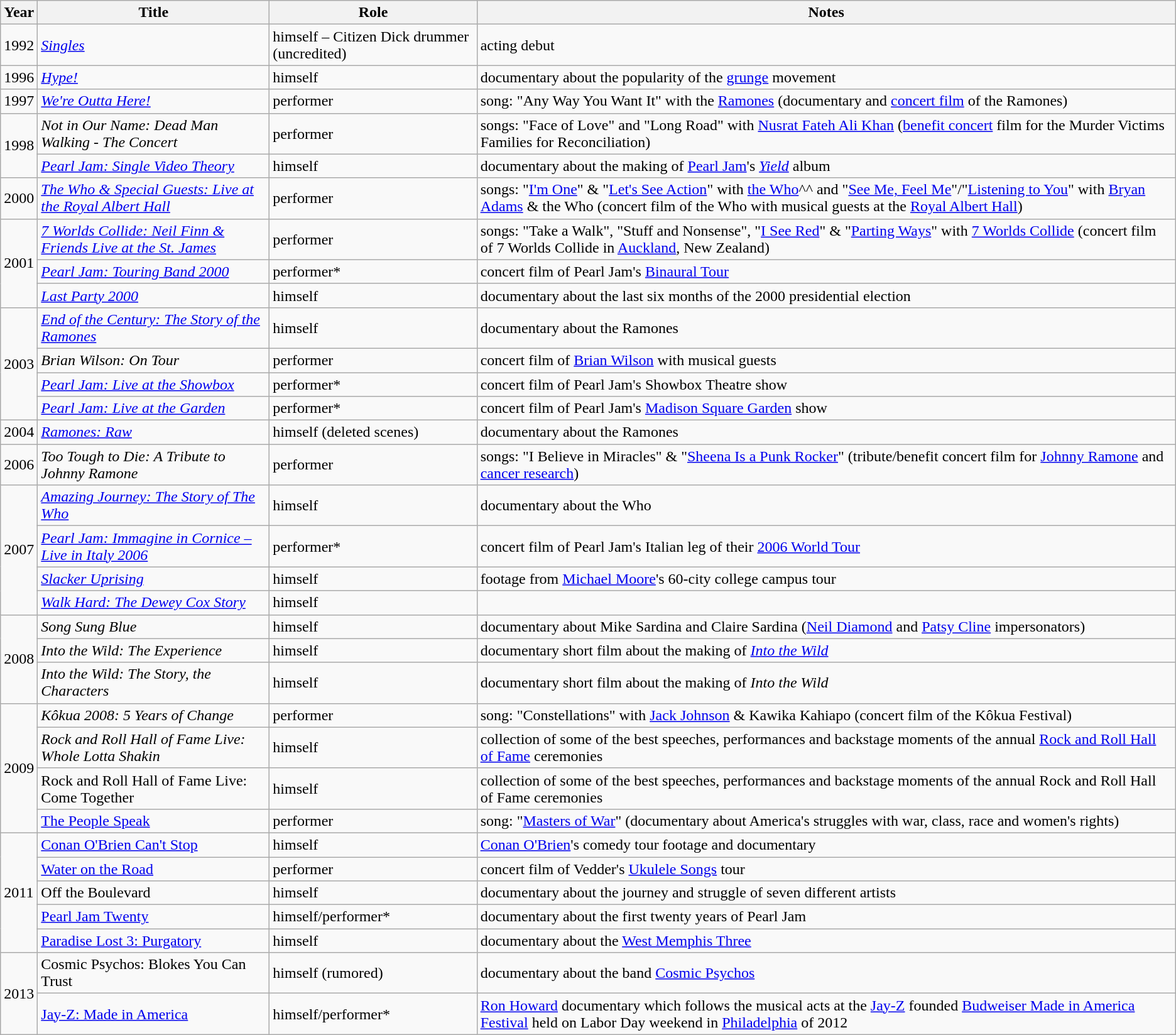<table class="wikitable sortable">
<tr>
<th>Year</th>
<th>Title</th>
<th>Role</th>
<th>Notes</th>
</tr>
<tr>
<td>1992</td>
<td><em><a href='#'>Singles</a></em></td>
<td>himself – Citizen Dick drummer (uncredited)</td>
<td>acting debut</td>
</tr>
<tr>
<td>1996</td>
<td><em><a href='#'>Hype!</a></em></td>
<td>himself</td>
<td>documentary about the popularity of the <a href='#'>grunge</a> movement</td>
</tr>
<tr>
<td>1997</td>
<td><em><a href='#'>We're Outta Here!</a></em></td>
<td>performer</td>
<td>song: "Any Way You Want It" with the <a href='#'>Ramones</a> (documentary and <a href='#'>concert film</a> of the Ramones)</td>
</tr>
<tr>
<td rowspan="2">1998</td>
<td><em>Not in Our Name: Dead Man Walking - The Concert</em></td>
<td>performer</td>
<td>songs: "Face of Love" and "Long Road" with <a href='#'>Nusrat Fateh Ali Khan</a> (<a href='#'>benefit concert</a> film for the Murder Victims Families for Reconciliation)</td>
</tr>
<tr>
<td><em><a href='#'>Pearl Jam: Single Video Theory</a></em></td>
<td>himself</td>
<td>documentary about the making of <a href='#'>Pearl Jam</a>'s <em><a href='#'>Yield</a></em> album</td>
</tr>
<tr>
<td>2000</td>
<td><em><a href='#'>The Who & Special Guests: Live at the Royal Albert Hall</a></em></td>
<td>performer</td>
<td>songs: "<a href='#'>I'm One</a>" & "<a href='#'>Let's See Action</a>" with <a href='#'>the Who</a>^^ and "<a href='#'>See Me, Feel Me</a>"/"<a href='#'>Listening to You</a>" with <a href='#'>Bryan Adams</a> & the Who (concert film of the Who with musical guests at the <a href='#'>Royal Albert Hall</a>)</td>
</tr>
<tr>
<td rowspan="3">2001</td>
<td><em><a href='#'>7 Worlds Collide: Neil Finn & Friends Live at the St. James</a></em></td>
<td>performer</td>
<td>songs: "Take a Walk", "Stuff and Nonsense", "<a href='#'>I See Red</a>" & "<a href='#'>Parting Ways</a>" with <a href='#'>7 Worlds Collide</a> (concert film of 7 Worlds Collide in <a href='#'>Auckland</a>, New Zealand)</td>
</tr>
<tr>
<td><em><a href='#'>Pearl Jam: Touring Band 2000</a></em></td>
<td>performer*</td>
<td>concert film of Pearl Jam's <a href='#'>Binaural Tour</a></td>
</tr>
<tr>
<td><em><a href='#'>Last Party 2000</a></em></td>
<td>himself</td>
<td>documentary about the last six months of the 2000 presidential election</td>
</tr>
<tr>
<td rowspan="4">2003</td>
<td><em><a href='#'>End of the Century: The Story of the Ramones</a></em></td>
<td>himself</td>
<td>documentary about the Ramones</td>
</tr>
<tr>
<td><em>Brian Wilson: On Tour</em></td>
<td>performer</td>
<td>concert film of <a href='#'>Brian Wilson</a> with musical guests</td>
</tr>
<tr>
<td><em><a href='#'>Pearl Jam: Live at the Showbox</a></em></td>
<td>performer*</td>
<td>concert film of Pearl Jam's Showbox Theatre show</td>
</tr>
<tr>
<td><em><a href='#'>Pearl Jam: Live at the Garden</a></em></td>
<td>performer*</td>
<td>concert film of Pearl Jam's <a href='#'>Madison Square Garden</a> show</td>
</tr>
<tr>
<td>2004</td>
<td><em><a href='#'>Ramones: Raw</a></em></td>
<td>himself (deleted scenes)</td>
<td>documentary about the Ramones</td>
</tr>
<tr>
<td>2006</td>
<td><em>Too Tough to Die: A Tribute to Johnny Ramone</em></td>
<td>performer</td>
<td>songs: "I Believe in Miracles" & "<a href='#'>Sheena Is a Punk Rocker</a>" (tribute/benefit concert film for <a href='#'>Johnny Ramone</a> and <a href='#'>cancer research</a>)</td>
</tr>
<tr>
<td rowspan="4">2007</td>
<td><em><a href='#'>Amazing Journey: The Story of The Who</a></em></td>
<td>himself</td>
<td>documentary about the Who</td>
</tr>
<tr>
<td><em><a href='#'>Pearl Jam: Immagine in Cornice – Live in Italy 2006</a></em></td>
<td>performer*</td>
<td>concert film of Pearl Jam's Italian leg of their <a href='#'>2006 World Tour</a></td>
</tr>
<tr>
<td><em><a href='#'>Slacker Uprising</a></em></td>
<td>himself</td>
<td>footage from <a href='#'>Michael Moore</a>'s 60-city college campus tour</td>
</tr>
<tr>
<td><em><a href='#'>Walk Hard: The Dewey Cox Story</a></em></td>
<td>himself</td>
<td></td>
</tr>
<tr>
<td rowspan="3">2008</td>
<td><em>Song Sung Blue</em></td>
<td>himself</td>
<td>documentary about Mike Sardina and Claire Sardina (<a href='#'>Neil Diamond</a> and <a href='#'>Patsy Cline</a> impersonators)</td>
</tr>
<tr>
<td><em>Into the Wild: The Experience</em></td>
<td>himself</td>
<td>documentary short film about the making of <em><a href='#'>Into the Wild</a></em></td>
</tr>
<tr>
<td><em>Into the Wild: The Story, the Characters</em></td>
<td>himself</td>
<td>documentary short film about the making of <em>Into the Wild</em></td>
</tr>
<tr>
<td rowspan="4">2009</td>
<td><em>Kôkua 2008: 5 Years of Change</em></td>
<td>performer</td>
<td>song: "Constellations" with <a href='#'>Jack Johnson</a> & Kawika Kahiapo (concert film of the Kôkua Festival)</td>
</tr>
<tr>
<td><em>Rock and Roll Hall of Fame Live: Whole Lotta Shakin<strong></td>
<td>himself</td>
<td>collection of some of the best speeches, performances and backstage moments of the annual <a href='#'>Rock and Roll Hall of Fame</a> ceremonies</td>
</tr>
<tr>
<td></em>Rock and Roll Hall of Fame Live: Come Together<em></td>
<td>himself</td>
<td>collection of some of the best speeches, performances and backstage moments of the annual Rock and Roll Hall of Fame ceremonies</td>
</tr>
<tr>
<td></em><a href='#'>The People Speak</a><em></td>
<td>performer</td>
<td>song: "<a href='#'>Masters of War</a>" (documentary about America's struggles with war, class, race and women's rights)</td>
</tr>
<tr>
<td rowspan="5">2011</td>
<td></em><a href='#'>Conan O'Brien Can't Stop</a><em></td>
<td>himself</td>
<td><a href='#'>Conan O'Brien</a>'s comedy tour footage and documentary</td>
</tr>
<tr>
<td></em><a href='#'>Water on the Road</a><em></td>
<td>performer</td>
<td>concert film of Vedder's <a href='#'>Ukulele Songs</a> tour</td>
</tr>
<tr>
<td></em>Off the Boulevard<em></td>
<td>himself</td>
<td>documentary about the journey and struggle of seven different artists</td>
</tr>
<tr>
<td></em><a href='#'>Pearl Jam Twenty</a><em></td>
<td>himself/performer*</td>
<td>documentary about the first twenty years of Pearl Jam</td>
</tr>
<tr>
<td></em><a href='#'>Paradise Lost 3: Purgatory</a><em></td>
<td>himself</td>
<td>documentary about the <a href='#'>West Memphis Three</a></td>
</tr>
<tr>
<td rowspan="2">2013</td>
<td></em>Cosmic Psychos: Blokes You Can Trust<em></td>
<td>himself (rumored)</td>
<td>documentary about the band <a href='#'>Cosmic Psychos</a></td>
</tr>
<tr>
<td></em><a href='#'>Jay-Z: Made in America</a><em></td>
<td>himself/performer*</td>
<td><a href='#'>Ron Howard</a> documentary which follows the musical acts at the <a href='#'>Jay-Z</a> founded <a href='#'>Budweiser Made in America Festival</a> held on Labor Day weekend in <a href='#'>Philadelphia</a> of 2012</td>
</tr>
</table>
